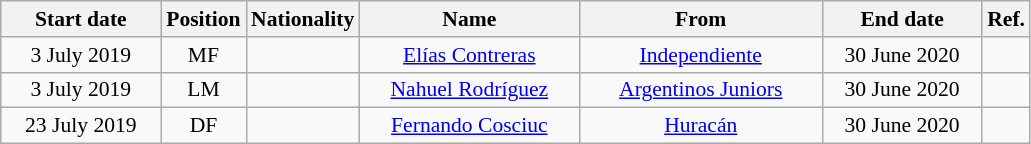<table class="wikitable" style="text-align:center; font-size:90%; ">
<tr>
<th style="background:#; color:#; width:100px;">Start date</th>
<th style="background:#; color:#; width:50px;">Position</th>
<th style="background:#; color:#; width:50px;">Nationality</th>
<th style="background:#; color:#; width:140px;">Name</th>
<th style="background:#; color:#; width:155px;">From</th>
<th style="background:#; color:#; width:100px;">End date</th>
<th style="background:#; color:#; width:25px;">Ref.</th>
</tr>
<tr>
<td>3 July 2019</td>
<td>MF</td>
<td></td>
<td><a href='#'>Elías Contreras</a></td>
<td> <a href='#'>Independiente</a></td>
<td>30 June 2020</td>
<td></td>
</tr>
<tr>
<td>3 July 2019</td>
<td>LM</td>
<td></td>
<td><a href='#'>Nahuel Rodríguez</a></td>
<td> <a href='#'>Argentinos Juniors</a></td>
<td>30 June 2020</td>
<td></td>
</tr>
<tr>
<td>23 July 2019</td>
<td>DF</td>
<td></td>
<td><a href='#'>Fernando Cosciuc</a></td>
<td> <a href='#'>Huracán</a></td>
<td>30 June 2020</td>
<td></td>
</tr>
</table>
